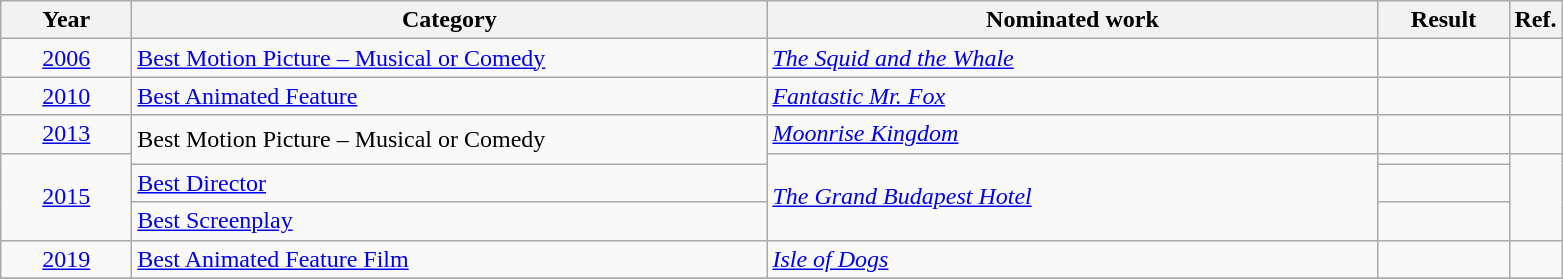<table class=wikitable>
<tr>
<th scope="col" style="width:5em;">Year</th>
<th scope="col" style="width:26em;">Category</th>
<th scope="col" style="width:25em;">Nominated work</th>
<th scope="col" style="width:5em;">Result</th>
<th>Ref.</th>
</tr>
<tr>
<td style="text-align:center;"><a href='#'>2006</a></td>
<td><a href='#'>Best Motion Picture – Musical or Comedy</a></td>
<td><em><a href='#'>The Squid and the Whale</a></em></td>
<td></td>
<td style="text-align:center;"></td>
</tr>
<tr>
<td style="text-align:center;"><a href='#'>2010</a></td>
<td><a href='#'>Best Animated Feature</a></td>
<td><em><a href='#'>Fantastic Mr. Fox</a></em></td>
<td></td>
<td style="text-align:center;"></td>
</tr>
<tr>
<td style="text-align:center;"><a href='#'>2013</a></td>
<td rowspan=2>Best Motion Picture – Musical or Comedy</td>
<td><em><a href='#'>Moonrise Kingdom</a></em></td>
<td></td>
<td style="text-align:center;"></td>
</tr>
<tr>
<td style="text-align:center;", rowspan="3"><a href='#'>2015</a></td>
<td rowspan="3"><em><a href='#'>The Grand Budapest Hotel</a></em></td>
<td></td>
<td style="text-align:center;", rowspan=3></td>
</tr>
<tr>
<td><a href='#'>Best Director</a></td>
<td></td>
</tr>
<tr>
<td><a href='#'>Best Screenplay</a></td>
<td></td>
</tr>
<tr>
<td style="text-align:center;"><a href='#'>2019</a></td>
<td><a href='#'>Best Animated Feature Film</a></td>
<td><em><a href='#'>Isle of Dogs</a></em></td>
<td></td>
<td style="text-align:center;"></td>
</tr>
<tr>
</tr>
</table>
